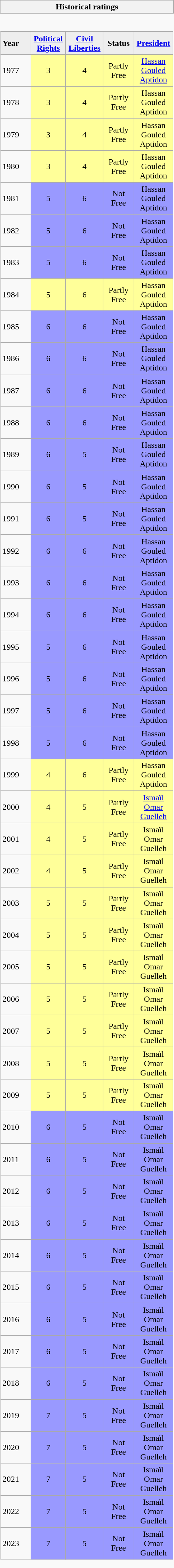<table class="wikitable collapsible collapsed" style="border:none; ">
<tr>
<th>Historical ratings</th>
</tr>
<tr>
<td style="padding:0; border:none;"><br><table class="wikitable sortable" width=100% style="border-collapse:collapse;">
<tr style="background:#eee; font-weight:bold; text-align:center;">
<td style="width:3em; text-align:left;">Year</td>
<td style="width:3em;"><a href='#'>Political Rights</a></td>
<td style="width:3em;"><a href='#'>Civil Liberties</a></td>
<td style="width:3em;">Status</td>
<td style="width:3em;"><a href='#'>President</a></td>
</tr>
<tr align=center>
<td align=left>1977</td>
<td style="background:#ff9;">3</td>
<td style="background:#ff9;">4</td>
<td style="background:#ff9;">Partly Free</td>
<td style="background:#ff9;"><a href='#'>Hassan Gouled Aptidon</a></td>
</tr>
<tr align=center>
<td align=left>1978</td>
<td style="background:#ff9;">3</td>
<td style="background:#ff9;">4</td>
<td style="background:#ff9;">Partly Free</td>
<td style="background:#ff9;">Hassan Gouled Aptidon</td>
</tr>
<tr align=center>
<td align=left>1979</td>
<td style="background:#ff9;">3</td>
<td style="background:#ff9;">4</td>
<td style="background:#ff9;">Partly Free</td>
<td style="background:#ff9;">Hassan Gouled Aptidon</td>
</tr>
<tr align=center>
<td align=left>1980</td>
<td style="background:#ff9;">3</td>
<td style="background:#ff9;">4</td>
<td style="background:#ff9;">Partly Free</td>
<td style="background:#ff9;">Hassan Gouled Aptidon</td>
</tr>
<tr align=center>
<td align=left>1981</td>
<td style="background:#99f;">5</td>
<td style="background:#99f;">6</td>
<td style="background:#99f;">Not Free</td>
<td style="background:#99f;">Hassan Gouled Aptidon</td>
</tr>
<tr align=center>
<td align=left>1982</td>
<td style="background:#99f;">5</td>
<td style="background:#99f;">6</td>
<td style="background:#99f;">Not Free</td>
<td style="background:#99f;">Hassan Gouled Aptidon</td>
</tr>
<tr align=center>
<td align=left>1983</td>
<td style="background:#99f;">5</td>
<td style="background:#99f;">6</td>
<td style="background:#99f;">Not Free</td>
<td style="background:#99f;">Hassan Gouled Aptidon</td>
</tr>
<tr align=center>
<td align=left>1984</td>
<td style="background:#ff9;">5</td>
<td style="background:#ff9;">6</td>
<td style="background:#ff9;">Partly Free</td>
<td style="background:#ff9;">Hassan Gouled Aptidon</td>
</tr>
<tr align=center>
<td align=left>1985</td>
<td style="background:#99f;">6</td>
<td style="background:#99f;">6</td>
<td style="background:#99f;">Not Free</td>
<td style="background:#99f;">Hassan Gouled Aptidon</td>
</tr>
<tr align=center>
<td align=left>1986</td>
<td style="background:#99f;">6</td>
<td style="background:#99f;">6</td>
<td style="background:#99f;">Not Free</td>
<td style="background:#99f;">Hassan Gouled Aptidon</td>
</tr>
<tr align=center>
<td align=left>1987</td>
<td style="background:#99f;">6</td>
<td style="background:#99f;">6</td>
<td style="background:#99f;">Not Free</td>
<td style="background:#99f;">Hassan Gouled Aptidon</td>
</tr>
<tr align=center>
<td align=left>1988</td>
<td style="background:#99f;">6</td>
<td style="background:#99f;">6</td>
<td style="background:#99f;">Not Free</td>
<td style="background:#99f;">Hassan Gouled Aptidon</td>
</tr>
<tr align=center>
<td align=left>1989</td>
<td style="background:#99f;">6</td>
<td style="background:#99f;">5</td>
<td style="background:#99f;">Not Free</td>
<td style="background:#99f;">Hassan Gouled Aptidon</td>
</tr>
<tr align=center>
<td align=left>1990</td>
<td style="background:#99f;">6</td>
<td style="background:#99f;">5</td>
<td style="background:#99f;">Not Free</td>
<td style="background:#99f;">Hassan Gouled Aptidon</td>
</tr>
<tr align=center>
<td align=left>1991</td>
<td style="background:#99f;">6</td>
<td style="background:#99f;">5</td>
<td style="background:#99f;">Not Free</td>
<td style="background:#99f;">Hassan Gouled Aptidon</td>
</tr>
<tr align=center>
<td align=left>1992</td>
<td style="background:#99f;">6</td>
<td style="background:#99f;">6</td>
<td style="background:#99f;">Not Free</td>
<td style="background:#99f;">Hassan Gouled Aptidon</td>
</tr>
<tr align=center>
<td align=left>1993</td>
<td style="background:#99f;">6</td>
<td style="background:#99f;">6</td>
<td style="background:#99f;">Not Free</td>
<td style="background:#99f;">Hassan Gouled Aptidon</td>
</tr>
<tr align=center>
<td align=left>1994</td>
<td style="background:#99f;">6</td>
<td style="background:#99f;">6</td>
<td style="background:#99f;">Not Free</td>
<td style="background:#99f;">Hassan Gouled Aptidon</td>
</tr>
<tr align=center>
<td align=left>1995</td>
<td style="background:#99f;">5</td>
<td style="background:#99f;">6</td>
<td style="background:#99f;">Not Free</td>
<td style="background:#99f;">Hassan Gouled Aptidon</td>
</tr>
<tr align=center>
<td align=left>1996</td>
<td style="background:#99f;">5</td>
<td style="background:#99f;">6</td>
<td style="background:#99f;">Not Free</td>
<td style="background:#99f;">Hassan Gouled Aptidon</td>
</tr>
<tr align=center>
<td align=left>1997</td>
<td style="background:#99f;">5</td>
<td style="background:#99f;">6</td>
<td style="background:#99f;">Not Free</td>
<td style="background:#99f;">Hassan Gouled Aptidon</td>
</tr>
<tr align=center>
<td align=left>1998</td>
<td style="background:#99f;">5</td>
<td style="background:#99f;">6</td>
<td style="background:#99f;">Not Free</td>
<td style="background:#99f;">Hassan Gouled Aptidon</td>
</tr>
<tr align=center>
<td align=left>1999</td>
<td style="background:#ff9;">4</td>
<td style="background:#ff9;">6</td>
<td style="background:#ff9;">Partly Free</td>
<td style="background:#ff9;">Hassan Gouled Aptidon</td>
</tr>
<tr align=center>
<td align=left>2000</td>
<td style="background:#ff9;">4</td>
<td style="background:#ff9;">5</td>
<td style="background:#ff9;">Partly Free</td>
<td style="background:#ff9;"><a href='#'>Ismaïl Omar Guelleh</a></td>
</tr>
<tr align=center>
<td align=left>2001</td>
<td style="background:#ff9;">4</td>
<td style="background:#ff9;">5</td>
<td style="background:#ff9;">Partly Free</td>
<td style="background:#ff9;">Ismaïl Omar Guelleh</td>
</tr>
<tr align=center>
<td align=left>2002</td>
<td style="background:#ff9;">4</td>
<td style="background:#ff9;">5</td>
<td style="background:#ff9;">Partly Free</td>
<td style="background:#ff9;">Ismaïl Omar Guelleh</td>
</tr>
<tr align=center>
<td align=left>2003</td>
<td style="background:#ff9;">5</td>
<td style="background:#ff9;">5</td>
<td style="background:#ff9;">Partly Free</td>
<td style="background:#ff9;">Ismaïl Omar Guelleh</td>
</tr>
<tr align=center>
<td align=left>2004</td>
<td style="background:#ff9;">5</td>
<td style="background:#ff9;">5</td>
<td style="background:#ff9;">Partly Free</td>
<td style="background:#ff9;">Ismaïl Omar Guelleh</td>
</tr>
<tr align=center>
<td align=left>2005</td>
<td style="background:#ff9;">5</td>
<td style="background:#ff9;">5</td>
<td style="background:#ff9;">Partly Free</td>
<td style="background:#ff9;">Ismaïl Omar Guelleh</td>
</tr>
<tr align=center>
<td align=left>2006</td>
<td style="background:#ff9;">5</td>
<td style="background:#ff9;">5</td>
<td style="background:#ff9;">Partly Free</td>
<td style="background:#ff9;">Ismaïl Omar Guelleh</td>
</tr>
<tr align=center>
<td align=left>2007</td>
<td style="background:#ff9;">5</td>
<td style="background:#ff9;">5</td>
<td style="background:#ff9;">Partly Free</td>
<td style="background:#ff9;">Ismaïl Omar Guelleh</td>
</tr>
<tr align=center>
<td align=left>2008</td>
<td style="background:#ff9;">5</td>
<td style="background:#ff9;">5</td>
<td style="background:#ff9;">Partly Free</td>
<td style="background:#ff9;">Ismaïl Omar Guelleh</td>
</tr>
<tr align=center>
<td align=left>2009</td>
<td style="background:#ff9;">5</td>
<td style="background:#ff9;">5</td>
<td style="background:#ff9;">Partly Free</td>
<td style="background:#ff9;">Ismaïl Omar Guelleh</td>
</tr>
<tr align=center>
<td align=left>2010</td>
<td style="background:#99f;">6</td>
<td style="background:#99f;">5</td>
<td style="background:#99f;">Not Free</td>
<td style="background:#99f;">Ismaïl Omar Guelleh</td>
</tr>
<tr align=center>
<td align=left>2011</td>
<td style="background:#99f;">6</td>
<td style="background:#99f;">5</td>
<td style="background:#99f;">Not Free</td>
<td style="background:#99f;">Ismaïl Omar Guelleh</td>
</tr>
<tr align=center>
<td align=left>2012</td>
<td style="background:#99f;">6</td>
<td style="background:#99f;">5</td>
<td style="background:#99f;">Not Free</td>
<td style="background:#99f;">Ismaïl Omar Guelleh</td>
</tr>
<tr align=center>
<td align=left>2013</td>
<td style="background:#99f;">6</td>
<td style="background:#99f;">5</td>
<td style="background:#99f;">Not Free</td>
<td style="background:#99f;">Ismaïl Omar Guelleh</td>
</tr>
<tr align=center>
<td align=left>2014</td>
<td style="background:#99f;">6</td>
<td style="background:#99f;">5</td>
<td style="background:#99f;">Not Free</td>
<td style="background:#99f;">Ismaïl Omar Guelleh</td>
</tr>
<tr align=center>
<td align=left>2015</td>
<td style="background:#99f;">6</td>
<td style="background:#99f;">5</td>
<td style="background:#99f;">Not Free</td>
<td style="background:#99f;">Ismaïl Omar Guelleh</td>
</tr>
<tr align=center>
<td align=left>2016</td>
<td style="background:#99f;">6</td>
<td style="background:#99f;">5</td>
<td style="background:#99f;">Not Free</td>
<td style="background:#99f;">Ismaïl Omar Guelleh</td>
</tr>
<tr align=center>
<td align=left>2017</td>
<td style="background:#99f;">6</td>
<td style="background:#99f;">5</td>
<td style="background:#99f;">Not Free</td>
<td style="background:#99f;">Ismaïl Omar Guelleh</td>
</tr>
<tr align=center>
<td align=left>2018</td>
<td style="background:#99f;">6</td>
<td style="background:#99f;">5</td>
<td style="background:#99f;">Not Free</td>
<td style="background:#99f;">Ismaïl Omar Guelleh</td>
</tr>
<tr align=center>
<td align=left>2019</td>
<td style="background:#99f;">7</td>
<td style="background:#99f;">5</td>
<td style="background:#99f;">Not Free</td>
<td style="background:#99f;">Ismaïl Omar Guelleh</td>
</tr>
<tr align=center>
<td align=left>2020</td>
<td style="background:#99f;">7</td>
<td style="background:#99f;">5</td>
<td style="background:#99f;">Not Free</td>
<td style="background:#99f;">Ismaïl Omar Guelleh</td>
</tr>
<tr align=center>
<td align=left>2021</td>
<td style="background:#99f;">7</td>
<td style="background:#99f;">5</td>
<td style="background:#99f;">Not Free</td>
<td style="background:#99f;">Ismaïl Omar Guelleh</td>
</tr>
<tr align=center>
<td align=left>2022</td>
<td style="background:#99f;">7</td>
<td style="background:#99f;">5</td>
<td style="background:#99f;">Not Free</td>
<td style="background:#99f;">Ismaïl Omar Guelleh</td>
</tr>
<tr align=center>
<td align=left>2023</td>
<td style="background:#99f;">7</td>
<td style="background:#99f;">5</td>
<td style="background:#99f;">Not Free</td>
<td style="background:#99f;">Ismaïl Omar Guelleh</td>
</tr>
</table>
</td>
</tr>
</table>
